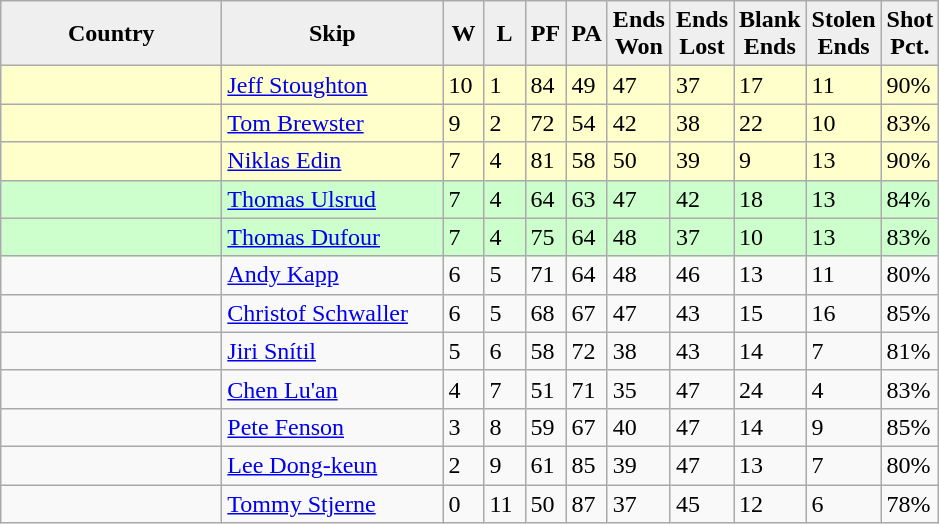<table class="wikitable">
<tr>
<th style="background:#efefef; width:140px;">Country</th>
<th style="background:#efefef; width:140px;">Skip</th>
<th style="background:#efefef; width:20px;">W</th>
<th style="background:#efefef; width:20px;">L</th>
<th style="background:#efefef; width:20px;">PF</th>
<th style="background:#efefef; width:20px;">PA</th>
<th style="background:#efefef; width:20px;">Ends <br> Won</th>
<th style="background:#efefef; width:20px;">Ends <br> Lost</th>
<th style="background:#efefef; width:20px;">Blank <br> Ends</th>
<th style="background:#efefef; width:20px;">Stolen <br> Ends</th>
<th style="background:#efefef; width:20px;">Shot <br> Pct.</th>
</tr>
<tr style="background:#ffc;">
<td></td>
<td><a href='#'>Jeff Stoughton</a></td>
<td>10</td>
<td>1</td>
<td>84</td>
<td>49</td>
<td>47</td>
<td>37</td>
<td>17</td>
<td>11</td>
<td>90%</td>
</tr>
<tr style="background:#ffc;">
<td></td>
<td><a href='#'>Tom Brewster</a></td>
<td>9</td>
<td>2</td>
<td>72</td>
<td>54</td>
<td>42</td>
<td>38</td>
<td>22</td>
<td>10</td>
<td>83%</td>
</tr>
<tr style="background:#ffc;">
<td></td>
<td><a href='#'>Niklas Edin</a></td>
<td>7</td>
<td>4</td>
<td>81</td>
<td>58</td>
<td>50</td>
<td>39</td>
<td>9</td>
<td>13</td>
<td>90%</td>
</tr>
<tr style="background:#ccffcc">
<td></td>
<td><a href='#'>Thomas Ulsrud</a></td>
<td>7</td>
<td>4</td>
<td>64</td>
<td>63</td>
<td>47</td>
<td>42</td>
<td>18</td>
<td>13</td>
<td>84%</td>
</tr>
<tr style="background:#ccffcc">
<td></td>
<td><a href='#'>Thomas Dufour</a></td>
<td>7</td>
<td>4</td>
<td>75</td>
<td>64</td>
<td>48</td>
<td>37</td>
<td>10</td>
<td>13</td>
<td>83%</td>
</tr>
<tr>
<td></td>
<td><a href='#'>Andy Kapp</a></td>
<td>6</td>
<td>5</td>
<td>71</td>
<td>64</td>
<td>48</td>
<td>46</td>
<td>13</td>
<td>11</td>
<td>80%</td>
</tr>
<tr>
<td></td>
<td><a href='#'>Christof Schwaller</a></td>
<td>6</td>
<td>5</td>
<td>68</td>
<td>67</td>
<td>47</td>
<td>43</td>
<td>15</td>
<td>16</td>
<td>85%</td>
</tr>
<tr>
<td></td>
<td><a href='#'>Jiri Snítil</a></td>
<td>5</td>
<td>6</td>
<td>58</td>
<td>72</td>
<td>38</td>
<td>43</td>
<td>14</td>
<td>7</td>
<td>81%</td>
</tr>
<tr>
<td></td>
<td><a href='#'>Chen Lu'an</a></td>
<td>4</td>
<td>7</td>
<td>51</td>
<td>71</td>
<td>35</td>
<td>47</td>
<td>24</td>
<td>4</td>
<td>83%</td>
</tr>
<tr>
<td></td>
<td><a href='#'>Pete Fenson</a></td>
<td>3</td>
<td>8</td>
<td>59</td>
<td>67</td>
<td>40</td>
<td>47</td>
<td>14</td>
<td>9</td>
<td>85%</td>
</tr>
<tr>
<td></td>
<td><a href='#'>Lee Dong-keun</a></td>
<td>2</td>
<td>9</td>
<td>61</td>
<td>85</td>
<td>39</td>
<td>47</td>
<td>13</td>
<td>7</td>
<td>80%</td>
</tr>
<tr>
<td></td>
<td><a href='#'>Tommy Stjerne</a></td>
<td>0</td>
<td>11</td>
<td>50</td>
<td>87</td>
<td>37</td>
<td>45</td>
<td>12</td>
<td>6</td>
<td>78%</td>
</tr>
</table>
